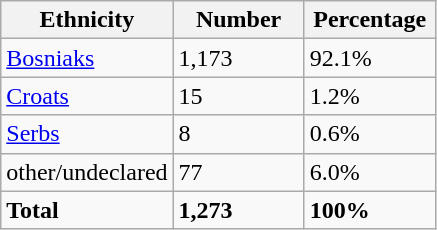<table class="wikitable">
<tr>
<th width="100px">Ethnicity</th>
<th width="80px">Number</th>
<th width="80px">Percentage</th>
</tr>
<tr>
<td><a href='#'>Bosniaks</a></td>
<td>1,173</td>
<td>92.1%</td>
</tr>
<tr>
<td><a href='#'>Croats</a></td>
<td>15</td>
<td>1.2%</td>
</tr>
<tr>
<td><a href='#'>Serbs</a></td>
<td>8</td>
<td>0.6%</td>
</tr>
<tr>
<td>other/undeclared</td>
<td>77</td>
<td>6.0%</td>
</tr>
<tr>
<td><strong>Total</strong></td>
<td><strong>1,273</strong></td>
<td><strong>100%</strong></td>
</tr>
</table>
